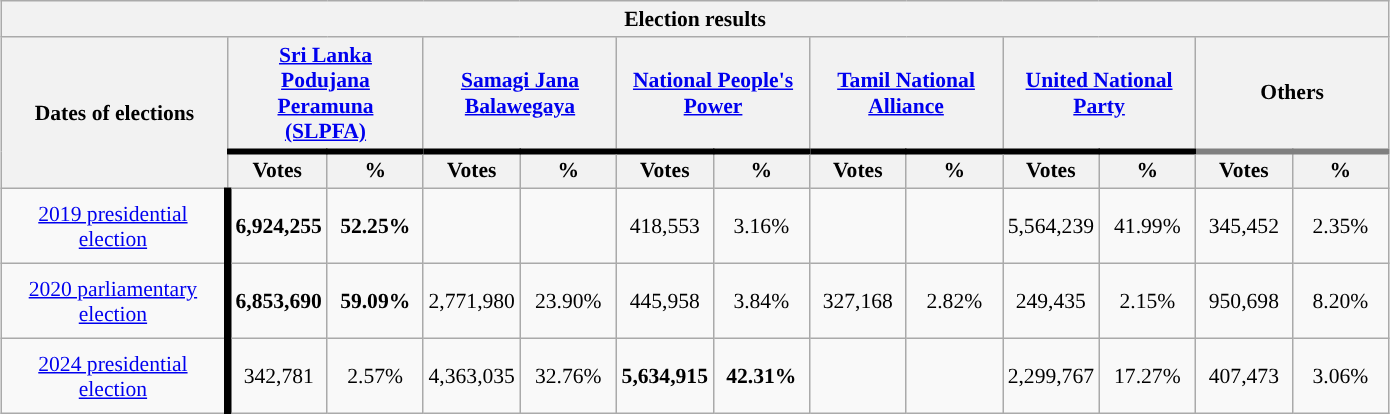<table class="wikitable" style="margin:1em auto; text-align:center; font-size:90%;">
<tr>
<th colspan="13" style="width:800px;">Election results</th>
</tr>
<tr>
<th rowspan="2" style="width: 10em">Dates of elections</th>
<th colspan="2" style="border-bottom:4px solid "><a href='#'>Sri Lanka Podujana Peramuna</a><br><a href='#'>(SLPFA)</a></th>
<th colspan="2" style="border-bottom:4px solid "><a href='#'>Samagi Jana Balawegaya</a></th>
<th colspan="2" style="border-bottom:4px solid "><a href='#'>National People's Power</a></th>
<th colspan="2" style="border-bottom:4px solid "><a href='#'>Tamil National Alliance</a></th>
<th colspan="2" style="border-bottom:4px solid "><a href='#'>United National Party</a></th>
<th colspan="2" style="border-bottom:4px solid grey;">Others</th>
</tr>
<tr style="background:#e9e9e9; text-align:center;">
<th style="width: 4em">Votes</th>
<th style="width: 4em">%</th>
<th style="width: 4em">Votes</th>
<th style="width: 4em">%</th>
<th style="width: 4em">Votes</th>
<th style="width: 4em">%</th>
<th style="width: 4em">Votes</th>
<th style="width: 4em">%</th>
<th style="width: 4em">Votes</th>
<th style="width: 4em">%</th>
<th style="width: 4em">Votes</th>
<th style="width: 4em">%</th>
</tr>
<tr style="height:50px">
<td style="border-right:5px solid "><a href='#'>2019 presidential election</a></td>
<td style="font-weight:bold;">6,924,255</td>
<td style="font-weight:bold;">52.25%</td>
<td></td>
<td></td>
<td>418,553</td>
<td>3.16%</td>
<td></td>
<td></td>
<td>5,564,239</td>
<td>41.99%</td>
<td>345,452</td>
<td>2.35%</td>
</tr>
<tr style="height:50px">
<td style="border-right:5px solid "><a href='#'>2020 parliamentary election</a></td>
<td style="font-weight:bold;">6,853,690</td>
<td style="font-weight:bold;">59.09%</td>
<td>2,771,980</td>
<td>23.90%</td>
<td>445,958</td>
<td>3.84%</td>
<td>327,168</td>
<td>2.82%</td>
<td>249,435</td>
<td>2.15%</td>
<td>950,698</td>
<td>8.20%</td>
</tr>
<tr style="height:50px">
<td style="border-right:5px solid "><a href='#'>2024 presidential election</a></td>
<td>342,781</td>
<td>2.57%</td>
<td>4,363,035</td>
<td>32.76%</td>
<td style="font-weight:bold;">5,634,915</td>
<td style="font-weight:bold;">42.31%</td>
<td></td>
<td></td>
<td>2,299,767</td>
<td>17.27%</td>
<td>407,473</td>
<td>3.06%</td>
</tr>
</table>
